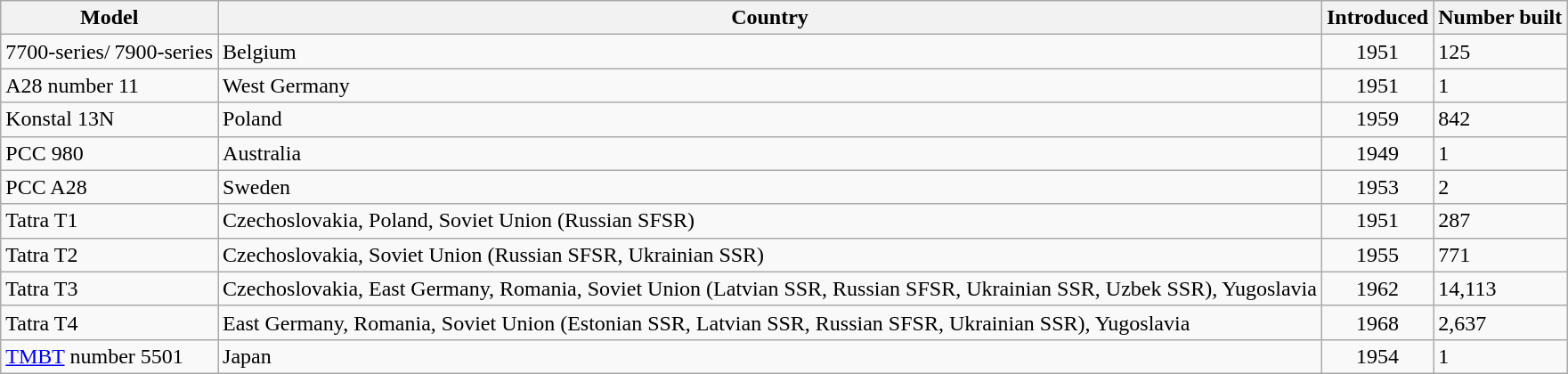<table class="wikitable sortable">
<tr>
<th>Model</th>
<th>Country</th>
<th>Introduced</th>
<th>Number built</th>
</tr>
<tr>
<td>7700-series/ 7900-series</td>
<td>Belgium</td>
<td align=center>1951</td>
<td>125 </td>
</tr>
<tr>
<td>A28 number 11</td>
<td>West Germany</td>
<td align=center>1951</td>
<td>1</td>
</tr>
<tr>
<td>Konstal 13N</td>
<td>Poland</td>
<td align=center>1959</td>
<td>842</td>
</tr>
<tr>
<td>PCC 980</td>
<td>Australia</td>
<td align=center>1949</td>
<td>1</td>
</tr>
<tr>
<td>PCC A28</td>
<td>Sweden</td>
<td align=center>1953</td>
<td>2</td>
</tr>
<tr>
<td>Tatra T1</td>
<td>Czechoslovakia, Poland, Soviet Union (Russian SFSR)</td>
<td align=center>1951</td>
<td>287</td>
</tr>
<tr>
<td>Tatra T2</td>
<td>Czechoslovakia, Soviet Union (Russian SFSR, Ukrainian SSR)</td>
<td align=center>1955</td>
<td>771</td>
</tr>
<tr>
<td>Tatra T3</td>
<td>Czechoslovakia, East Germany, Romania, Soviet Union (Latvian SSR, Russian SFSR, Ukrainian SSR, Uzbek SSR), Yugoslavia</td>
<td align=center>1962</td>
<td>14,113</td>
</tr>
<tr>
<td>Tatra T4</td>
<td>East Germany, Romania, Soviet Union (Estonian SSR, Latvian SSR, Russian SFSR, Ukrainian SSR), Yugoslavia</td>
<td align=center>1968</td>
<td>2,637</td>
</tr>
<tr>
<td><a href='#'>TMBT</a> number 5501</td>
<td>Japan</td>
<td align=center>1954</td>
<td>1</td>
</tr>
</table>
